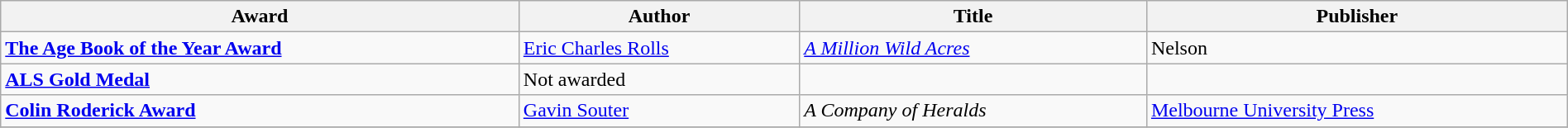<table class="wikitable" width=100%>
<tr>
<th>Award</th>
<th>Author</th>
<th>Title</th>
<th>Publisher</th>
</tr>
<tr>
<td><strong><a href='#'>The Age Book of the Year Award</a></strong></td>
<td><a href='#'>Eric Charles Rolls</a></td>
<td><em><a href='#'>A Million Wild Acres</a></em></td>
<td>Nelson</td>
</tr>
<tr>
<td><strong><a href='#'>ALS Gold Medal</a></strong></td>
<td>Not awarded</td>
<td></td>
<td></td>
</tr>
<tr>
<td><strong><a href='#'>Colin Roderick Award</a></strong></td>
<td><a href='#'>Gavin Souter</a></td>
<td><em>A Company of Heralds</em></td>
<td><a href='#'>Melbourne University Press</a></td>
</tr>
<tr>
</tr>
</table>
